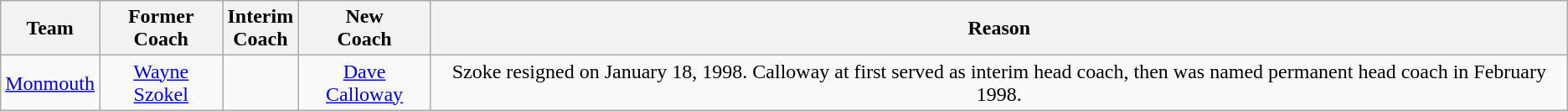<table class="wikitable" style="text-align:center;">
<tr>
<th>Team</th>
<th>Former<br>Coach</th>
<th>Interim<br>Coach</th>
<th>New<br>Coach</th>
<th>Reason</th>
</tr>
<tr>
<td><a href='#'>Monmouth</a></td>
<td><a href='#'>Wayne Szokel</a></td>
<td></td>
<td><a href='#'>Dave Calloway</a></td>
<td>Szoke resigned on January 18, 1998. Calloway at first served as interim head coach, then was named permanent head coach in February 1998.</td>
</tr>
</table>
